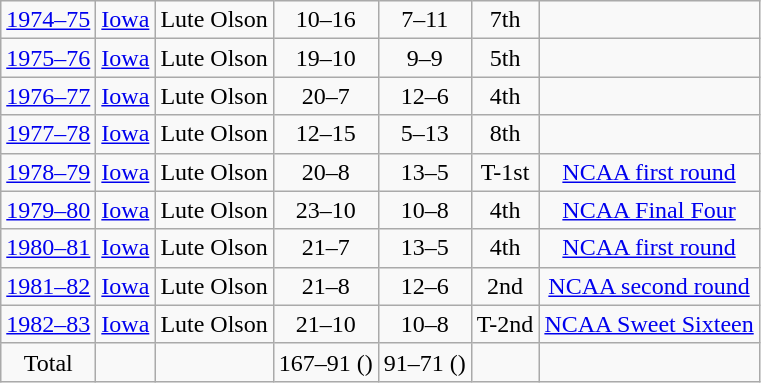<table class="wikitable" style="text-align:center">
<tr>
<td><a href='#'>1974–75</a></td>
<td><a href='#'>Iowa</a></td>
<td>Lute Olson</td>
<td>10–16</td>
<td>7–11</td>
<td>7th</td>
<td></td>
</tr>
<tr>
<td><a href='#'>1975–76</a></td>
<td><a href='#'>Iowa</a></td>
<td>Lute Olson</td>
<td>19–10</td>
<td>9–9</td>
<td>5th</td>
<td></td>
</tr>
<tr>
<td><a href='#'>1976–77</a></td>
<td><a href='#'>Iowa</a></td>
<td>Lute Olson</td>
<td>20–7</td>
<td>12–6</td>
<td>4th</td>
<td></td>
</tr>
<tr>
<td><a href='#'>1977–78</a></td>
<td><a href='#'>Iowa</a></td>
<td>Lute Olson</td>
<td>12–15</td>
<td>5–13</td>
<td>8th</td>
<td></td>
</tr>
<tr>
<td><a href='#'>1978–79</a></td>
<td><a href='#'>Iowa</a></td>
<td>Lute Olson</td>
<td>20–8</td>
<td>13–5</td>
<td>T-1st</td>
<td><a href='#'>NCAA first round</a></td>
</tr>
<tr>
<td><a href='#'>1979–80</a></td>
<td><a href='#'>Iowa</a></td>
<td>Lute Olson</td>
<td>23–10</td>
<td>10–8</td>
<td>4th</td>
<td><a href='#'>NCAA Final Four</a></td>
</tr>
<tr>
<td><a href='#'>1980–81</a></td>
<td><a href='#'>Iowa</a></td>
<td>Lute Olson</td>
<td>21–7</td>
<td>13–5</td>
<td>4th</td>
<td><a href='#'>NCAA first round</a></td>
</tr>
<tr>
<td><a href='#'>1981–82</a></td>
<td><a href='#'>Iowa</a></td>
<td>Lute Olson</td>
<td>21–8</td>
<td>12–6</td>
<td>2nd</td>
<td><a href='#'>NCAA second round</a></td>
</tr>
<tr>
<td><a href='#'>1982–83</a></td>
<td><a href='#'>Iowa</a></td>
<td>Lute Olson</td>
<td>21–10</td>
<td>10–8</td>
<td>T-2nd</td>
<td><a href='#'>NCAA Sweet Sixteen</a></td>
</tr>
<tr>
<td>Total</td>
<td></td>
<td></td>
<td>167–91 ()</td>
<td>91–71 ()</td>
<td></td>
<td></td>
</tr>
</table>
